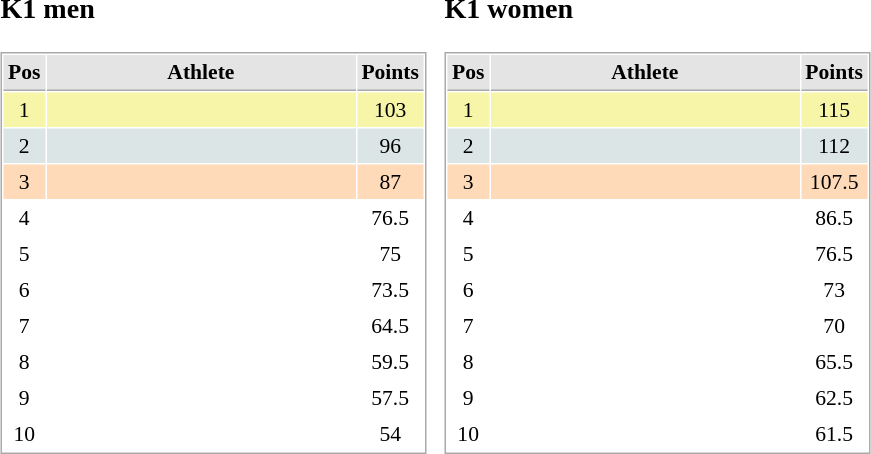<table border="0" cellspacing="10">
<tr>
<td><br><h3>K1 men</h3><table cellspacing="1" cellpadding="3" style="border:1px solid #AAAAAA;font-size:90%">
<tr bgcolor="#E4E4E4">
<th style="border-bottom:1px solid #AAAAAA" width=10>Pos</th>
<th style="border-bottom:1px solid #AAAAAA" width=200>Athlete</th>
<th style="border-bottom:1px solid #AAAAAA" width=20>Points</th>
</tr>
<tr align="center"  bgcolor="#F7F6A8">
<td>1</td>
<td align="left"></td>
<td>103</td>
</tr>
<tr align="center"  bgcolor="#DCE5E5">
<td>2</td>
<td align="left"></td>
<td>96</td>
</tr>
<tr align="center" bgcolor="#FFDAB9">
<td>3</td>
<td align="left"></td>
<td>87</td>
</tr>
<tr align="center">
<td>4</td>
<td align="left"></td>
<td>76.5</td>
</tr>
<tr align="center">
<td>5</td>
<td align="left"></td>
<td>75</td>
</tr>
<tr align="center">
<td>6</td>
<td align="left"></td>
<td>73.5</td>
</tr>
<tr align="center">
<td>7</td>
<td align="left"></td>
<td>64.5</td>
</tr>
<tr align="center">
<td>8</td>
<td align="left"></td>
<td>59.5</td>
</tr>
<tr align="center">
<td>9</td>
<td align="left"></td>
<td>57.5</td>
</tr>
<tr align="center">
<td>10</td>
<td align="left"></td>
<td>54</td>
</tr>
</table>
</td>
<td><br><h3>K1 women</h3><table cellspacing="1" cellpadding="3" style="border:1px solid #AAAAAA;font-size:90%">
<tr bgcolor="#E4E4E4">
<th style="border-bottom:1px solid #AAAAAA" width=10>Pos</th>
<th style="border-bottom:1px solid #AAAAAA" width=200>Athlete</th>
<th style="border-bottom:1px solid #AAAAAA" width=20>Points</th>
</tr>
<tr align="center"  bgcolor="#F7F6A8">
<td>1</td>
<td align="left"></td>
<td>115</td>
</tr>
<tr align="center"  bgcolor="#DCE5E5">
<td>2</td>
<td align="left"></td>
<td>112</td>
</tr>
<tr align="center" bgcolor="#FFDAB9">
<td>3</td>
<td align="left"></td>
<td>107.5</td>
</tr>
<tr align="center">
<td>4</td>
<td align="left"></td>
<td>86.5</td>
</tr>
<tr align="center">
<td>5</td>
<td align="left"></td>
<td>76.5</td>
</tr>
<tr align="center">
<td>6</td>
<td align="left"></td>
<td>73</td>
</tr>
<tr align="center">
<td>7</td>
<td align="left"></td>
<td>70</td>
</tr>
<tr align="center">
<td>8</td>
<td align="left"></td>
<td>65.5</td>
</tr>
<tr align="center">
<td>9</td>
<td align="left"></td>
<td>62.5</td>
</tr>
<tr align="center">
<td>10</td>
<td align="left"></td>
<td>61.5</td>
</tr>
</table>
</td>
</tr>
</table>
